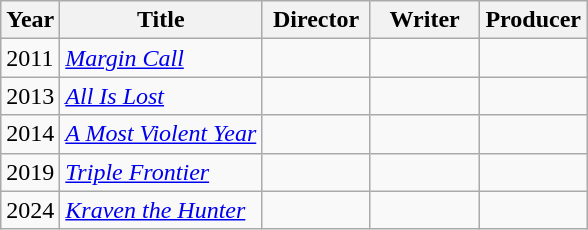<table class="wikitable">
<tr>
<th>Year</th>
<th>Title</th>
<th width=65>Director</th>
<th width=65>Writer</th>
<th width=65>Producer</th>
</tr>
<tr>
<td>2011</td>
<td><em><a href='#'>Margin Call</a></em></td>
<td></td>
<td></td>
<td></td>
</tr>
<tr>
<td>2013</td>
<td><em><a href='#'>All Is Lost</a></em></td>
<td></td>
<td></td>
<td></td>
</tr>
<tr>
<td>2014</td>
<td><em><a href='#'>A Most Violent Year</a></em></td>
<td></td>
<td></td>
<td></td>
</tr>
<tr>
<td>2019</td>
<td><em><a href='#'>Triple Frontier</a></em></td>
<td></td>
<td></td>
<td></td>
</tr>
<tr>
<td>2024</td>
<td><em><a href='#'>Kraven the Hunter</a></em></td>
<td></td>
<td></td>
<td></td>
</tr>
</table>
